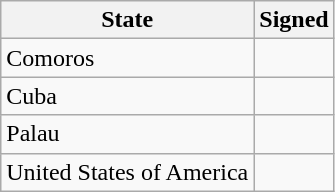<table class="wikitable sortable">
<tr>
<th>State</th>
<th>Signed</th>
</tr>
<tr>
<td>Comoros</td>
<td></td>
</tr>
<tr>
<td>Cuba</td>
<td></td>
</tr>
<tr>
<td>Palau</td>
<td></td>
</tr>
<tr>
<td>United States of America</td>
<td></td>
</tr>
</table>
